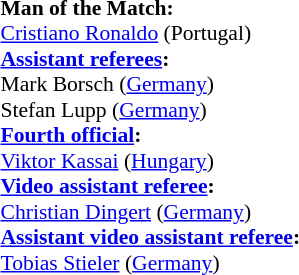<table style="width:100%; font-size:90%;">
<tr>
<td><br><strong>Man of the Match:</strong>
<br><a href='#'>Cristiano Ronaldo</a> (Portugal)<br><strong><a href='#'>Assistant referees</a>:</strong>
<br>Mark Borsch (<a href='#'>Germany</a>)
<br>Stefan Lupp (<a href='#'>Germany</a>)
<br><strong><a href='#'>Fourth official</a>:</strong>
<br><a href='#'>Viktor Kassai</a> (<a href='#'>Hungary</a>)
<br><strong><a href='#'>Video assistant referee</a>:</strong>
<br><a href='#'>Christian Dingert</a> (<a href='#'>Germany</a>)
<br><strong><a href='#'>Assistant video assistant referee</a>:</strong>
<br><a href='#'>Tobias Stieler</a> (<a href='#'>Germany</a>)</td>
</tr>
</table>
